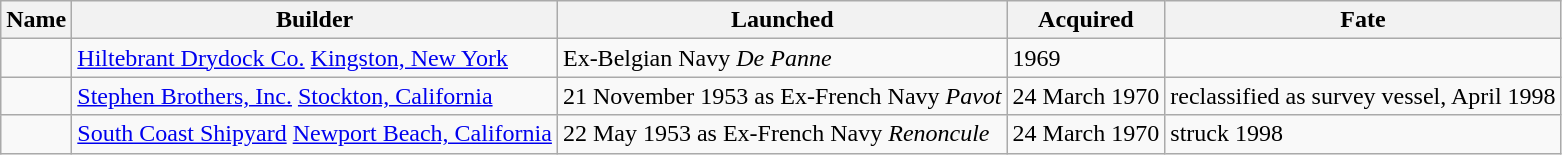<table class="wikitable">
<tr>
<th>Name</th>
<th>Builder</th>
<th>Launched</th>
<th>Acquired</th>
<th>Fate</th>
</tr>
<tr>
<td></td>
<td><a href='#'>Hiltebrant Drydock Co.</a> <a href='#'>Kingston, New York</a></td>
<td>Ex-Belgian Navy <em>De Panne</em></td>
<td>1969</td>
<td></td>
</tr>
<tr>
<td></td>
<td><a href='#'>Stephen Brothers, Inc.</a> <a href='#'>Stockton, California</a></td>
<td>21 November 1953 as Ex-French Navy <em>Pavot</em></td>
<td>24 March 1970</td>
<td>reclassified as survey vessel, April 1998</td>
</tr>
<tr>
<td></td>
<td><a href='#'>South Coast Shipyard</a> <a href='#'>Newport Beach, California</a></td>
<td>22 May 1953 as Ex-French Navy <em>Renoncule</em></td>
<td>24 March 1970</td>
<td>struck 1998</td>
</tr>
</table>
